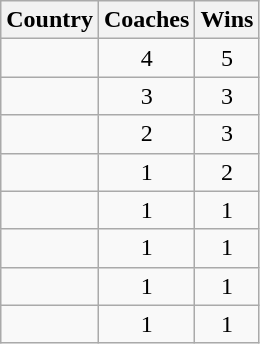<table class="wikitable">
<tr>
<th>Country</th>
<th>Coaches</th>
<th>Wins</th>
</tr>
<tr>
<td></td>
<td align=center>4</td>
<td align=center>5</td>
</tr>
<tr>
<td></td>
<td align=center>3</td>
<td align=center>3</td>
</tr>
<tr>
<td></td>
<td align=center>2</td>
<td align=center>3</td>
</tr>
<tr>
<td></td>
<td align=center>1</td>
<td align=center>2</td>
</tr>
<tr>
<td></td>
<td align=center>1</td>
<td align=center>1</td>
</tr>
<tr>
<td></td>
<td align=center>1</td>
<td align=center>1</td>
</tr>
<tr>
<td></td>
<td align=center>1</td>
<td align=center>1</td>
</tr>
<tr>
<td></td>
<td align=center>1</td>
<td align=center>1</td>
</tr>
</table>
